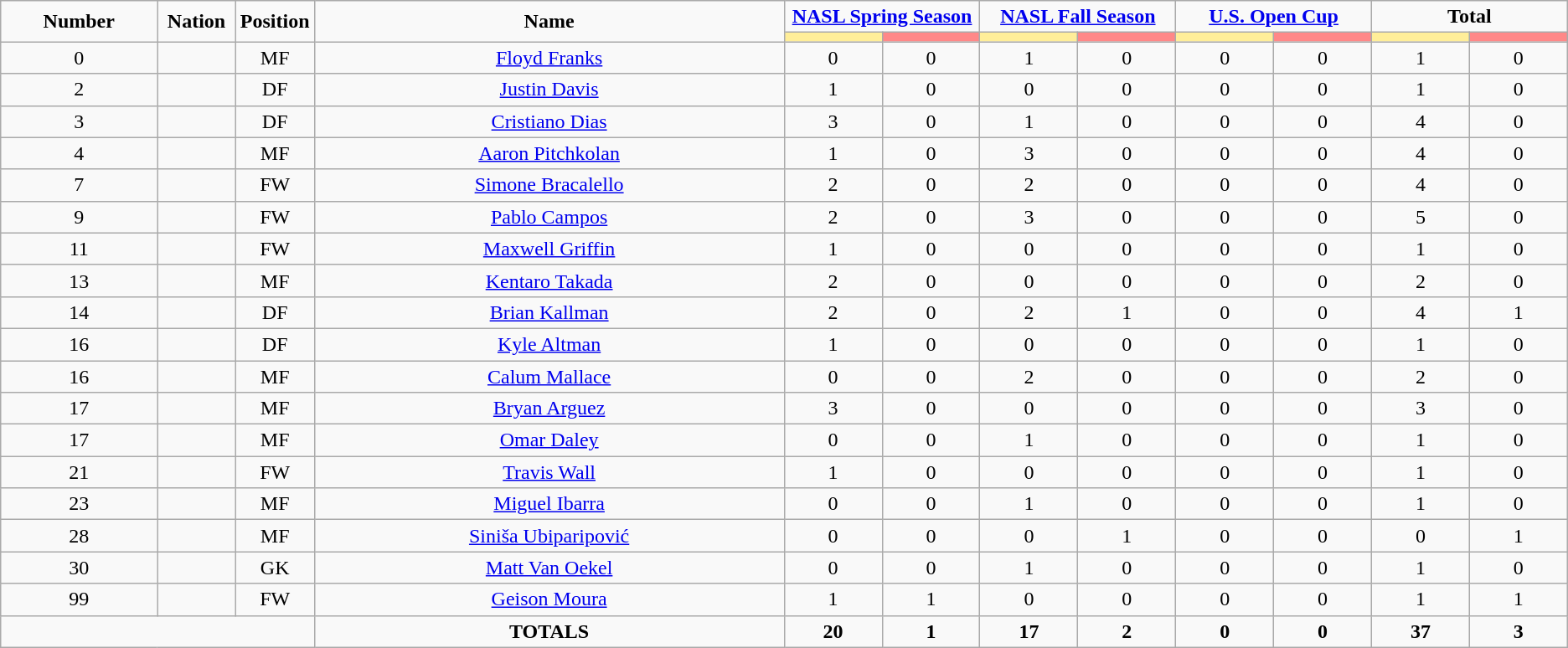<table class="wikitable" style="font-size: 100%; text-align: center;">
<tr>
<td rowspan="2" width="10%" align="center"><strong>Number</strong></td>
<td rowspan="2" width="5%" align="center"><strong>Nation</strong></td>
<td rowspan="2" width="5%" align="center"><strong>Position</strong></td>
<td rowspan="2" width="30%" align="center"><strong>Name</strong></td>
<td colspan="2" align="center"><strong><a href='#'>NASL Spring Season</a></strong></td>
<td colspan="2" align="center"><strong><a href='#'>NASL Fall Season</a></strong></td>
<td colspan="2" align="center"><strong><a href='#'>U.S. Open Cup</a></strong></td>
<td colspan="2" align="center"><strong>Total</strong></td>
</tr>
<tr>
<th width=60 style="background: #FFEE99"></th>
<th width=60 style="background: #FF8888"></th>
<th width=60 style="background: #FFEE99"></th>
<th width=60 style="background: #FF8888"></th>
<th width=60 style="background: #FFEE99"></th>
<th width=60 style="background: #FF8888"></th>
<th width=60 style="background: #FFEE99"></th>
<th width=60 style="background: #FF8888"></th>
</tr>
<tr>
<td>0</td>
<td></td>
<td>MF</td>
<td><a href='#'>Floyd Franks</a></td>
<td>0</td>
<td>0</td>
<td>1</td>
<td>0</td>
<td>0</td>
<td>0</td>
<td>1</td>
<td>0</td>
</tr>
<tr>
<td>2</td>
<td></td>
<td>DF</td>
<td><a href='#'>Justin Davis</a></td>
<td>1</td>
<td>0</td>
<td>0</td>
<td>0</td>
<td>0</td>
<td>0</td>
<td>1</td>
<td>0</td>
</tr>
<tr>
<td>3</td>
<td></td>
<td>DF</td>
<td><a href='#'>Cristiano Dias</a></td>
<td>3</td>
<td>0</td>
<td>1</td>
<td>0</td>
<td>0</td>
<td>0</td>
<td>4</td>
<td>0</td>
</tr>
<tr>
<td>4</td>
<td></td>
<td>MF</td>
<td><a href='#'>Aaron Pitchkolan</a></td>
<td>1</td>
<td>0</td>
<td>3</td>
<td>0</td>
<td>0</td>
<td>0</td>
<td>4</td>
<td>0</td>
</tr>
<tr>
<td>7</td>
<td></td>
<td>FW</td>
<td><a href='#'>Simone Bracalello</a></td>
<td>2</td>
<td>0</td>
<td>2</td>
<td>0</td>
<td>0</td>
<td>0</td>
<td>4</td>
<td>0</td>
</tr>
<tr>
<td>9</td>
<td></td>
<td>FW</td>
<td><a href='#'>Pablo Campos</a></td>
<td>2</td>
<td>0</td>
<td>3</td>
<td>0</td>
<td>0</td>
<td>0</td>
<td>5</td>
<td>0</td>
</tr>
<tr>
<td>11</td>
<td></td>
<td>FW</td>
<td><a href='#'>Maxwell Griffin</a></td>
<td>1</td>
<td>0</td>
<td>0</td>
<td>0</td>
<td>0</td>
<td>0</td>
<td>1</td>
<td>0</td>
</tr>
<tr>
<td>13</td>
<td></td>
<td>MF</td>
<td><a href='#'>Kentaro Takada</a></td>
<td>2</td>
<td>0</td>
<td>0</td>
<td>0</td>
<td>0</td>
<td>0</td>
<td>2</td>
<td>0</td>
</tr>
<tr>
<td>14</td>
<td></td>
<td>DF</td>
<td><a href='#'>Brian Kallman</a></td>
<td>2</td>
<td>0</td>
<td>2</td>
<td>1</td>
<td>0</td>
<td>0</td>
<td>4</td>
<td>1</td>
</tr>
<tr>
<td>16</td>
<td></td>
<td>DF</td>
<td><a href='#'>Kyle Altman</a></td>
<td>1</td>
<td>0</td>
<td>0</td>
<td>0</td>
<td>0</td>
<td>0</td>
<td>1</td>
<td>0</td>
</tr>
<tr>
<td>16</td>
<td></td>
<td>MF</td>
<td><a href='#'>Calum Mallace</a></td>
<td>0</td>
<td>0</td>
<td>2</td>
<td>0</td>
<td>0</td>
<td>0</td>
<td>2</td>
<td>0</td>
</tr>
<tr>
<td>17</td>
<td></td>
<td>MF</td>
<td><a href='#'>Bryan Arguez</a></td>
<td>3</td>
<td>0</td>
<td>0</td>
<td>0</td>
<td>0</td>
<td>0</td>
<td>3</td>
<td>0</td>
</tr>
<tr>
<td>17</td>
<td></td>
<td>MF</td>
<td><a href='#'>Omar Daley</a></td>
<td>0</td>
<td>0</td>
<td>1</td>
<td>0</td>
<td>0</td>
<td>0</td>
<td>1</td>
<td>0</td>
</tr>
<tr>
<td>21</td>
<td></td>
<td>FW</td>
<td><a href='#'>Travis Wall</a></td>
<td>1</td>
<td>0</td>
<td>0</td>
<td>0</td>
<td>0</td>
<td>0</td>
<td>1</td>
<td>0</td>
</tr>
<tr>
<td>23</td>
<td></td>
<td>MF</td>
<td><a href='#'>Miguel Ibarra</a></td>
<td>0</td>
<td>0</td>
<td>1</td>
<td>0</td>
<td>0</td>
<td>0</td>
<td>1</td>
<td>0</td>
</tr>
<tr>
<td>28</td>
<td></td>
<td>MF</td>
<td><a href='#'>Siniša Ubiparipović</a></td>
<td>0</td>
<td>0</td>
<td>0</td>
<td>1</td>
<td>0</td>
<td>0</td>
<td>0</td>
<td>1</td>
</tr>
<tr>
<td>30</td>
<td></td>
<td>GK</td>
<td><a href='#'>Matt Van Oekel</a></td>
<td>0</td>
<td>0</td>
<td>1</td>
<td>0</td>
<td>0</td>
<td>0</td>
<td>1</td>
<td>0</td>
</tr>
<tr>
<td>99</td>
<td></td>
<td>FW</td>
<td><a href='#'>Geison Moura</a></td>
<td>1</td>
<td>1</td>
<td>0</td>
<td>0</td>
<td>0</td>
<td>0</td>
<td>1</td>
<td>1</td>
</tr>
<tr>
<td colspan="3"></td>
<td><strong>TOTALS</strong></td>
<td><strong>20</strong></td>
<td><strong>1</strong></td>
<td><strong>17</strong></td>
<td><strong>2</strong></td>
<td><strong>0</strong></td>
<td><strong>0</strong></td>
<td><strong>37</strong></td>
<td><strong>3</strong></td>
</tr>
</table>
